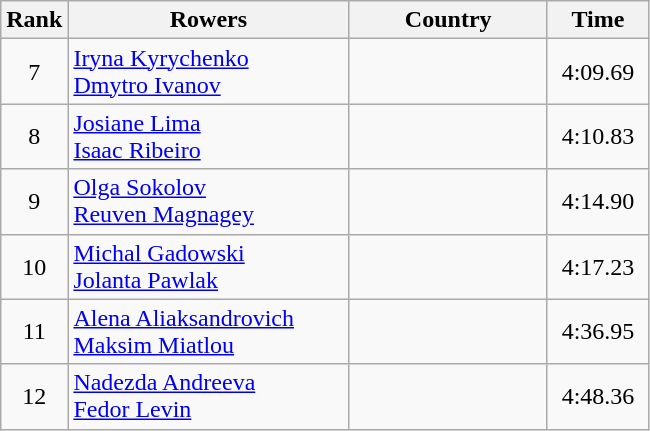<table class="wikitable" style="text-align:center">
<tr>
<th>Rank</th>
<th width=180>Rowers</th>
<th width=125>Country</th>
<th width=60>Time</th>
</tr>
<tr>
<td>7</td>
<td style="text-align:left"><a href='#'>Iryna Kyrychenko</a><br><a href='#'>Dmytro Ivanov</a></td>
<td style="text-align:left"></td>
<td>4:09.69</td>
</tr>
<tr>
<td>8</td>
<td style="text-align:left"><a href='#'>Josiane Lima</a><br><a href='#'>Isaac Ribeiro</a></td>
<td style="text-align:left"></td>
<td>4:10.83</td>
</tr>
<tr>
<td>9</td>
<td style="text-align:left"><a href='#'>Olga Sokolov</a><br><a href='#'>Reuven Magnagey</a></td>
<td style="text-align:left"></td>
<td>4:14.90</td>
</tr>
<tr>
<td>10</td>
<td style="text-align:left"><a href='#'>Michal Gadowski</a><br><a href='#'>Jolanta Pawlak</a></td>
<td style="text-align:left"></td>
<td>4:17.23</td>
</tr>
<tr>
<td>11</td>
<td style="text-align:left"><a href='#'>Alena Aliaksandrovich</a><br><a href='#'>Maksim Miatlou</a></td>
<td style="text-align:left"></td>
<td>4:36.95</td>
</tr>
<tr>
<td>12</td>
<td style="text-align:left"><a href='#'>Nadezda Andreeva</a><br><a href='#'>Fedor Levin</a></td>
<td style="text-align:left"></td>
<td>4:48.36</td>
</tr>
</table>
